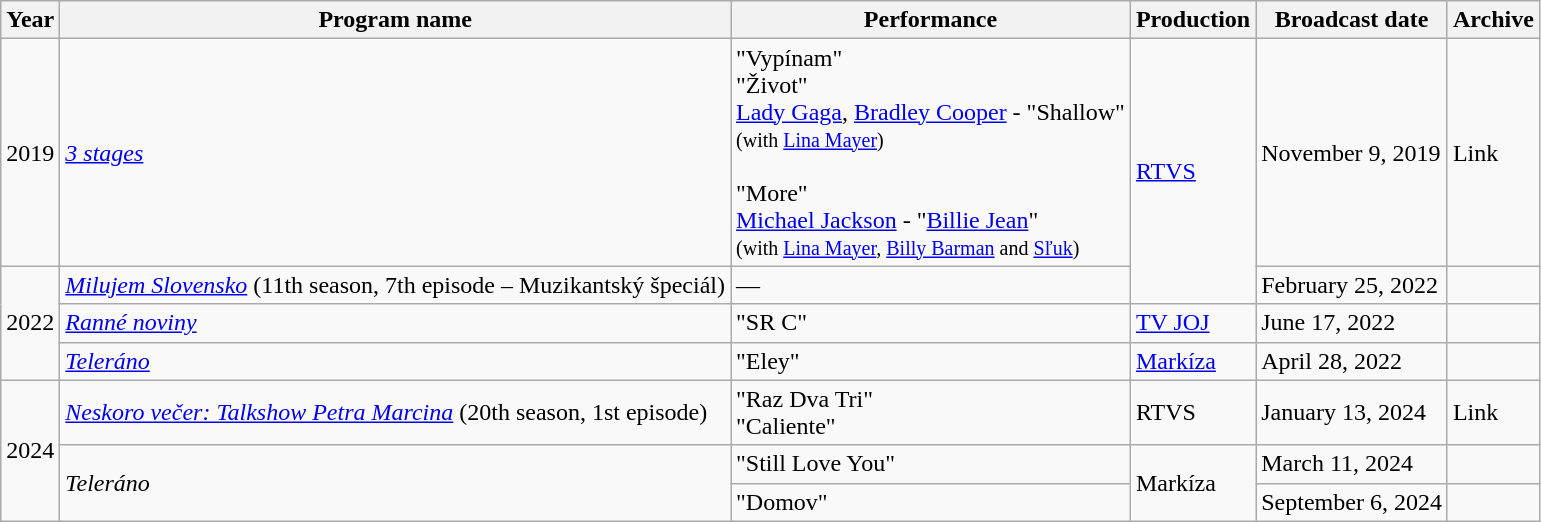<table class="wikitable">
<tr>
<th>Year</th>
<th>Program name</th>
<th>Performance</th>
<th>Production</th>
<th>Broadcast date</th>
<th>Archive</th>
</tr>
<tr>
<td>2019</td>
<td><em><a href='#'>3 stages</a></em></td>
<td>"Vypínam"<br>"Život"<br><a href='#'>Lady Gaga</a>, <a href='#'>Bradley Cooper</a> - "Shallow"<br><small>(with <a href='#'>Lina Mayer</a>)<br></small><br>"More"<br><a href='#'>Michael Jackson</a> - "<a href='#'>Billie Jean</a>"<br><small>(with <a href='#'>Lina Mayer</a>, <a href='#'>Billy Barman</a> and <a href='#'>Sľuk</a>)</small></td>
<td rowspan="2"><a href='#'>RTVS</a></td>
<td>November 9, 2019</td>
<td>Link</td>
</tr>
<tr>
<td rowspan="3">2022</td>
<td><em><a href='#'>Milujem Slovensko</a></em> (11th season, 7th episode – Muzikantský špeciál)</td>
<td>—</td>
<td>February 25, 2022</td>
<td></td>
</tr>
<tr>
<td><em><a href='#'>Ranné noviny</a></em></td>
<td>"SR C"</td>
<td><a href='#'>TV JOJ</a></td>
<td>June 17, 2022</td>
<td></td>
</tr>
<tr>
<td><em><a href='#'>Teleráno</a></em></td>
<td>"Eley"</td>
<td><a href='#'>Markíza</a></td>
<td>April 28, 2022</td>
<td></td>
</tr>
<tr>
<td rowspan="3">2024</td>
<td><em><a href='#'>Neskoro večer: Talkshow Petra Marcina</a></em> (20th season, 1st episode)</td>
<td>"Raz Dva Tri"<br>"Caliente"</td>
<td>RTVS</td>
<td>January 13, 2024</td>
<td>Link</td>
</tr>
<tr>
<td rowspan="2"><em>Teleráno</em></td>
<td>"Still Love You"</td>
<td rowspan="2">Markíza</td>
<td>March 11, 2024</td>
<td></td>
</tr>
<tr>
<td>"Domov"</td>
<td>September 6, 2024</td>
<td></td>
</tr>
</table>
